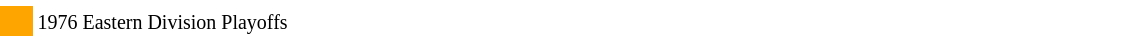<table width=60%>
<tr>
<td style="width: 20px;"></td>
<td bgcolor=#ffffff></td>
</tr>
<tr>
<td bgcolor=orange></td>
<td bgcolor=#ffffff><small>1976 Eastern Division Playoffs</small></td>
</tr>
</table>
